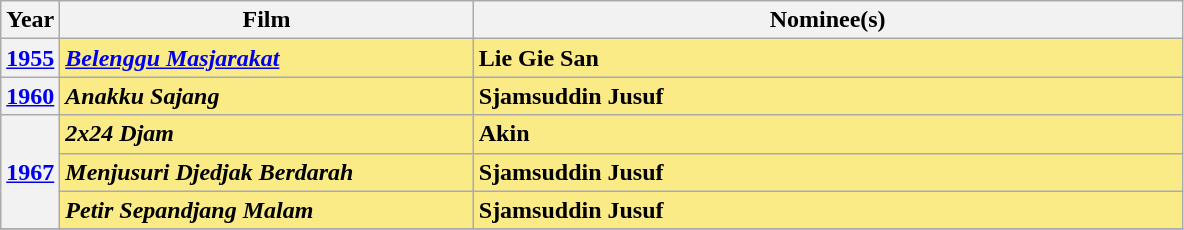<table class="wikitable" rowspan=2 style="text-align: left;" border="2" cellpadding="4">
<tr>
<th scope="col" style="width:5%;">Year</th>
<th scope="col" style="width:35%;">Film</th>
<th scope="col" style="width:60%;">Nominee(s)</th>
</tr>
<tr>
<th style="text-align:center;" rowspan=""><a href='#'>1955</a><br></th>
<td scope="row" style="background:#FAEB86;"><strong><em><a href='#'>Belenggu Masjarakat</a></em></strong></td>
<td style="background:#FAEB86;"><strong>Lie Gie San </strong></td>
</tr>
<tr>
<th style="text-align:center;" rowspan=""><a href='#'>1960</a><br></th>
<td scope="row" style="background:#FAEB86;"><strong><em>Anakku Sajang</em></strong></td>
<td style="background:#FAEB86;"><strong>Sjamsuddin Jusuf </strong></td>
</tr>
<tr>
<th style="text-align:center;" rowspan="3"><a href='#'>1967</a><br></th>
<td scope="row" style="background:#FAEB86;"><strong><em>2x24 Djam</em></strong></td>
<td style="background:#FAEB86;"><strong>Akin </strong></td>
</tr>
<tr>
<td scope="row" style="background:#FAEB86;"><strong><em>Menjusuri Djedjak Berdarah</em></strong></td>
<td style="background:#FAEB86;"><strong>Sjamsuddin Jusuf </strong></td>
</tr>
<tr>
<td scope="row" style="background:#FAEB86;"><strong><em>Petir Sepandjang Malam</em></strong></td>
<td style="background:#FAEB86;"><strong>Sjamsuddin Jusuf </strong></td>
</tr>
<tr>
</tr>
</table>
